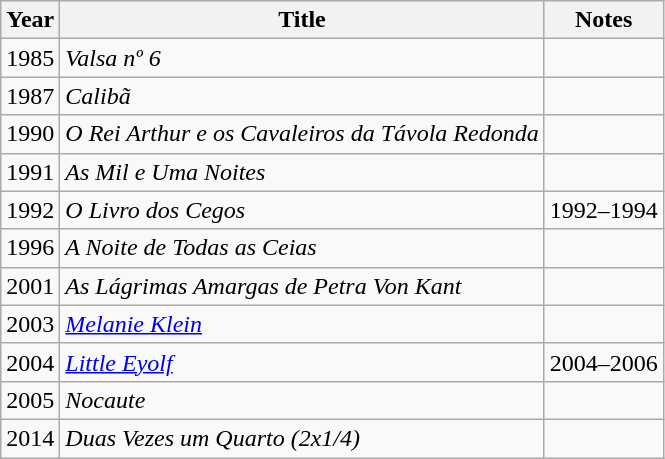<table class="wikitable">
<tr>
<th>Year</th>
<th>Title</th>
<th>Notes</th>
</tr>
<tr>
<td>1985</td>
<td><em>Valsa nº 6</em></td>
<td></td>
</tr>
<tr>
<td>1987</td>
<td><em>Calibã</em></td>
<td></td>
</tr>
<tr>
<td>1990</td>
<td><em>O Rei Arthur e os Cavaleiros da Távola Redonda</em></td>
<td></td>
</tr>
<tr>
<td>1991</td>
<td><em>As Mil e Uma Noites</em></td>
<td></td>
</tr>
<tr>
<td>1992</td>
<td><em>O Livro dos Cegos</em></td>
<td>1992–1994</td>
</tr>
<tr>
<td>1996</td>
<td><em>A Noite de Todas as Ceias</em></td>
<td></td>
</tr>
<tr>
<td>2001</td>
<td><em>As Lágrimas Amargas de Petra Von Kant</em></td>
<td></td>
</tr>
<tr>
<td>2003</td>
<td><em><a href='#'>Melanie Klein</a></em></td>
<td></td>
</tr>
<tr>
<td>2004</td>
<td><em><a href='#'>Little Eyolf</a></em></td>
<td>2004–2006</td>
</tr>
<tr>
<td>2005</td>
<td><em>Nocaute</em></td>
<td></td>
</tr>
<tr>
<td>2014</td>
<td><em>Duas Vezes um Quarto (2x1/4)</em></td>
<td></td>
</tr>
</table>
